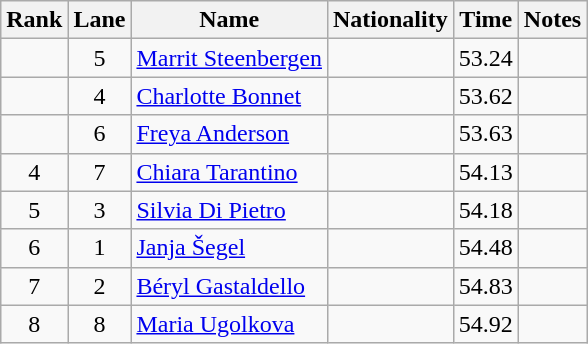<table class="wikitable sortable" style="text-align:center">
<tr>
<th>Rank</th>
<th>Lane</th>
<th>Name</th>
<th>Nationality</th>
<th>Time</th>
<th>Notes</th>
</tr>
<tr>
<td></td>
<td>5</td>
<td align=left><a href='#'>Marrit Steenbergen</a></td>
<td align=left></td>
<td>53.24</td>
<td></td>
</tr>
<tr>
<td></td>
<td>4</td>
<td align=left><a href='#'>Charlotte Bonnet</a></td>
<td align=left></td>
<td>53.62</td>
<td></td>
</tr>
<tr>
<td></td>
<td>6</td>
<td align=left><a href='#'>Freya Anderson</a></td>
<td align=left></td>
<td>53.63</td>
<td></td>
</tr>
<tr>
<td>4</td>
<td>7</td>
<td align=left><a href='#'>Chiara Tarantino</a></td>
<td align=left></td>
<td>54.13</td>
<td></td>
</tr>
<tr>
<td>5</td>
<td>3</td>
<td align=left><a href='#'>Silvia Di Pietro</a></td>
<td align=left></td>
<td>54.18</td>
<td></td>
</tr>
<tr>
<td>6</td>
<td>1</td>
<td align=left><a href='#'>Janja Šegel</a></td>
<td align=left></td>
<td>54.48</td>
<td></td>
</tr>
<tr>
<td>7</td>
<td>2</td>
<td align=left><a href='#'>Béryl Gastaldello</a></td>
<td align=left></td>
<td>54.83</td>
<td></td>
</tr>
<tr>
<td>8</td>
<td>8</td>
<td align=left><a href='#'>Maria Ugolkova</a></td>
<td align=left></td>
<td>54.92</td>
<td></td>
</tr>
</table>
